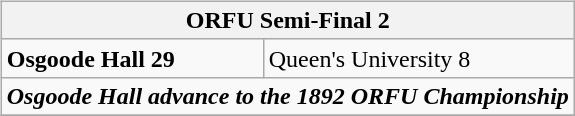<table cellspacing="10">
<tr>
<td valign="top"><br><table class="wikitable">
<tr>
<th bgcolor="#DDDDDD" colspan="4"><strong>ORFU Semi-Final 2</strong></th>
</tr>
<tr>
<td><strong>Osgoode Hall 29</strong></td>
<td>Queen's University 8</td>
</tr>
<tr>
<td align="center" colspan="4"><strong><em>Osgoode Hall advance to the 1892 ORFU Championship</em></strong></td>
</tr>
<tr>
</tr>
</table>
</td>
</tr>
</table>
